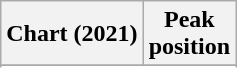<table class="wikitable plainrowheaders sortable" style="text-align:center">
<tr>
<th scope="col">Chart (2021)</th>
<th scope="col">Peak <br>position</th>
</tr>
<tr>
</tr>
<tr>
</tr>
<tr>
</tr>
<tr>
</tr>
<tr>
</tr>
</table>
